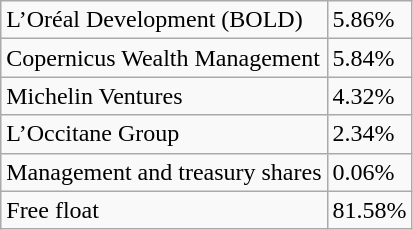<table class="wikitable">
<tr>
<td>L’Oréal Development (BOLD)</td>
<td>5.86%</td>
</tr>
<tr>
<td>Copernicus Wealth Management</td>
<td>5.84%</td>
</tr>
<tr>
<td>Michelin Ventures</td>
<td>4.32%</td>
</tr>
<tr>
<td>L’Occitane Group</td>
<td>2.34%</td>
</tr>
<tr>
<td>Management and treasury shares</td>
<td>0.06%</td>
</tr>
<tr>
<td>Free float</td>
<td>81.58%</td>
</tr>
</table>
